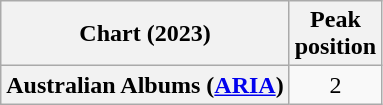<table class="wikitable plainrowheaders" style="text-align:center">
<tr>
<th scope="col">Chart (2023)</th>
<th scope="col">Peak<br>position</th>
</tr>
<tr>
<th scope="row">Australian Albums (<a href='#'>ARIA</a>)</th>
<td>2</td>
</tr>
</table>
